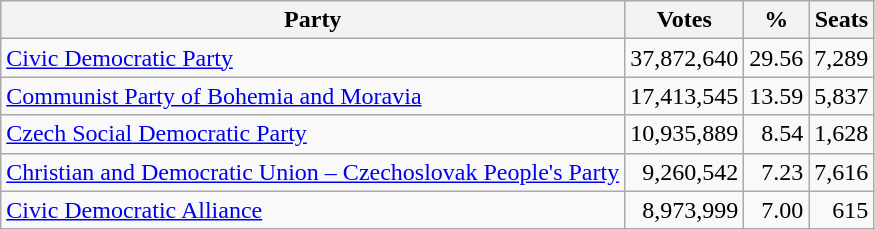<table class=wikitable style=text-align:right>
<tr>
<th>Party</th>
<th>Votes</th>
<th>%</th>
<th>Seats</th>
</tr>
<tr>
<td align=left><a href='#'>Civic Democratic Party</a></td>
<td>37,872,640</td>
<td>29.56</td>
<td>7,289</td>
</tr>
<tr>
<td align=left><a href='#'>Communist Party of Bohemia and Moravia</a></td>
<td>17,413,545</td>
<td>13.59</td>
<td>5,837</td>
</tr>
<tr>
<td align=left><a href='#'>Czech Social Democratic Party</a></td>
<td>10,935,889</td>
<td>8.54</td>
<td>1,628</td>
</tr>
<tr>
<td align=left><a href='#'>Christian and Democratic Union – Czechoslovak People's Party</a></td>
<td>9,260,542</td>
<td>7.23</td>
<td>7,616</td>
</tr>
<tr>
<td align=left><a href='#'>Civic Democratic Alliance</a></td>
<td>8,973,999</td>
<td>7.00</td>
<td>615</td>
</tr>
</table>
